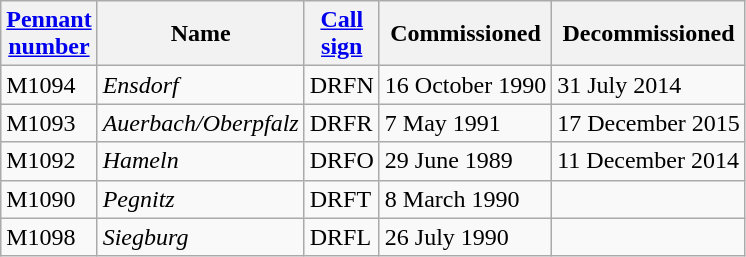<table class="wikitable">
<tr>
<th><a href='#'>Pennant<br>number</a></th>
<th>Name</th>
<th><a href='#'>Call<br>sign</a></th>
<th>Commissioned</th>
<th>Decommissioned</th>
</tr>
<tr>
<td>M1094</td>
<td><em>Ensdorf</em></td>
<td>DRFN</td>
<td>16 October 1990</td>
<td>31 July 2014</td>
</tr>
<tr>
<td>M1093</td>
<td><em>Auerbach/Oberpfalz</em></td>
<td>DRFR</td>
<td>7 May 1991</td>
<td>17 December 2015</td>
</tr>
<tr>
<td>M1092</td>
<td><em>Hameln</em></td>
<td>DRFO</td>
<td>29 June 1989</td>
<td>11 December 2014</td>
</tr>
<tr>
<td>M1090</td>
<td><em>Pegnitz</em></td>
<td>DRFT</td>
<td>8 March 1990</td>
<td></td>
</tr>
<tr>
<td>M1098</td>
<td><em>Siegburg</em></td>
<td>DRFL</td>
<td>26 July 1990</td>
<td></td>
</tr>
</table>
